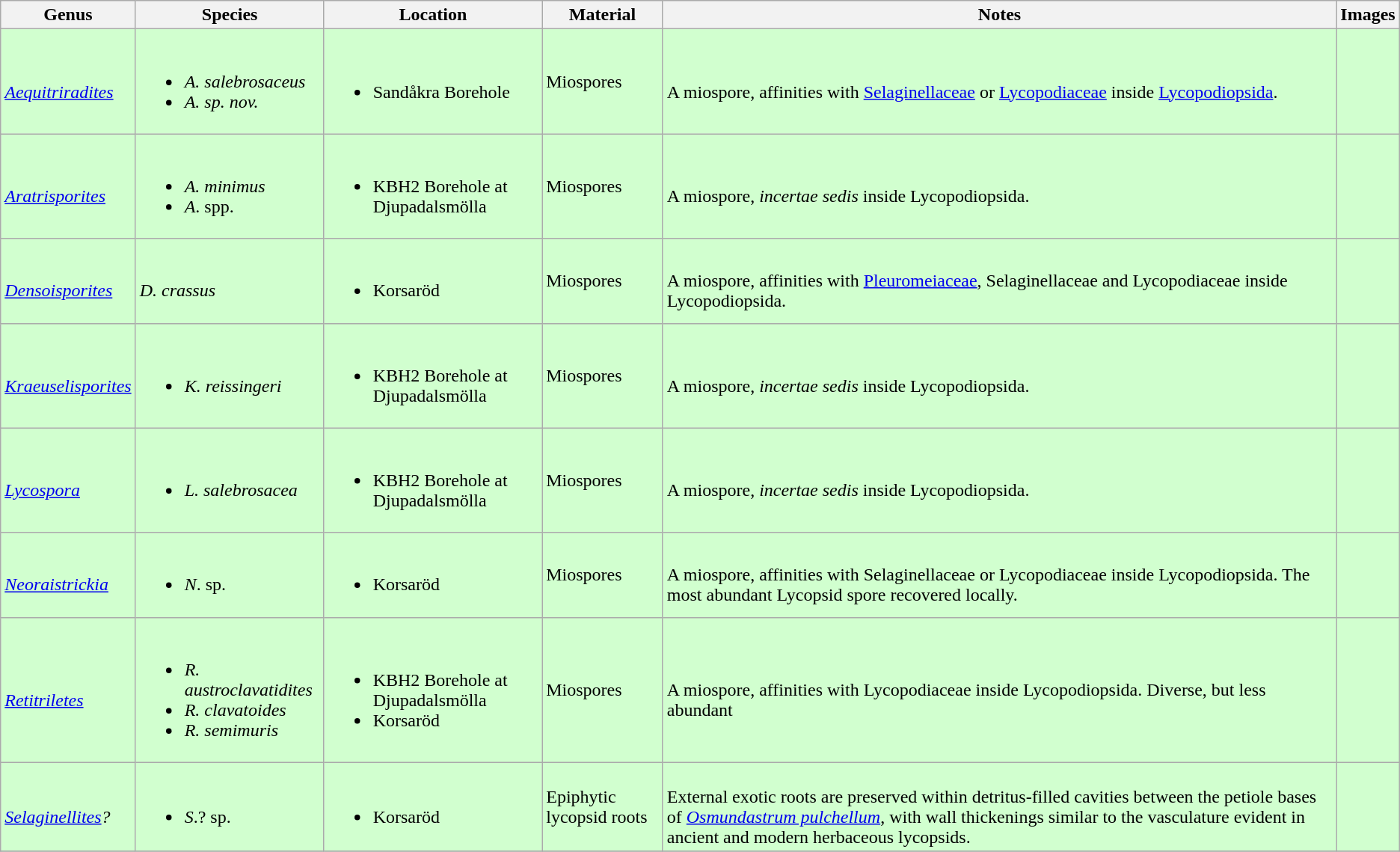<table class="wikitable sortable">
<tr>
<th>Genus</th>
<th>Species</th>
<th>Location</th>
<th>Material</th>
<th>Notes</th>
<th>Images</th>
</tr>
<tr>
<td style="background:#D1FFCF;"><br><em><a href='#'>Aequitriradites</a></em></td>
<td style="background:#D1FFCF;"><br><ul><li><em>A. salebrosaceus</em></li><li><em>A. sp. nov.</em></li></ul></td>
<td style="background:#D1FFCF;"><br><ul><li>Sandåkra Borehole</li></ul></td>
<td style="background:#D1FFCF;">Miospores</td>
<td style="background:#D1FFCF;"><br>A miospore, affinities with <a href='#'>Selaginellaceae</a> or <a href='#'>Lycopodiaceae</a> inside <a href='#'>Lycopodiopsida</a>.</td>
<td style="background:#D1FFCF;"></td>
</tr>
<tr>
<td style="background:#D1FFCF;"><br><em><a href='#'>Aratrisporites</a></em></td>
<td style="background:#D1FFCF;"><br><ul><li><em>A. minimus </em></li><li><em>A</em>. spp.</li></ul></td>
<td style="background:#D1FFCF;"><br><ul><li>KBH2 Borehole at Djupadalsmölla</li></ul></td>
<td style="background:#D1FFCF;">Miospores</td>
<td style="background:#D1FFCF;"><br>A miospore, <em>incertae sedis</em> inside Lycopodiopsida.</td>
<td style="background:#D1FFCF;"></td>
</tr>
<tr>
<td style="background:#D1FFCF;"><br><em><a href='#'>Densoisporites</a></em></td>
<td style="background:#D1FFCF;"><br><em>D. crassus</em></td>
<td style="background:#D1FFCF;"><br><ul><li>Korsaröd</li></ul></td>
<td style="background:#D1FFCF;">Miospores</td>
<td style="background:#D1FFCF;"><br>A miospore, affinities with <a href='#'>Pleuromeiaceae</a>, Selaginellaceae and Lycopodiaceae inside Lycopodiopsida.</td>
<td style="background:#D1FFCF;"></td>
</tr>
<tr>
<td style="background:#D1FFCF;"><br><em><a href='#'>Kraeuselisporites</a></em></td>
<td style="background:#D1FFCF;"><br><ul><li><em>K. reissingeri</em></li></ul></td>
<td style="background:#D1FFCF;"><br><ul><li>KBH2 Borehole at Djupadalsmölla</li></ul></td>
<td style="background:#D1FFCF;">Miospores</td>
<td style="background:#D1FFCF;"><br>A miospore, <em>incertae sedis</em> inside Lycopodiopsida.</td>
<td style="background:#D1FFCF;"></td>
</tr>
<tr>
<td style="background:#D1FFCF;"><br><em><a href='#'>Lycospora</a></em></td>
<td style="background:#D1FFCF;"><br><ul><li><em>L. salebrosacea</em></li></ul></td>
<td style="background:#D1FFCF;"><br><ul><li>KBH2 Borehole at Djupadalsmölla</li></ul></td>
<td style="background:#D1FFCF;">Miospores</td>
<td style="background:#D1FFCF;"><br>A miospore, <em>incertae sedis</em> inside Lycopodiopsida.</td>
<td style="background:#D1FFCF;"></td>
</tr>
<tr>
<td style="background:#D1FFCF;"><br><em><a href='#'>Neoraistrickia</a></em></td>
<td style="background:#D1FFCF;"><br><ul><li><em>N</em>. sp.</li></ul></td>
<td style="background:#D1FFCF;"><br><ul><li>Korsaröd</li></ul></td>
<td style="background:#D1FFCF;">Miospores</td>
<td style="background:#D1FFCF;"><br>A miospore, affinities with Selaginellaceae or Lycopodiaceae inside Lycopodiopsida.  The most abundant Lycopsid spore recovered locally.</td>
<td style="background:#D1FFCF;"><br></td>
</tr>
<tr>
<td style="background:#D1FFCF;"><br><em><a href='#'>Retitriletes</a></em></td>
<td style="background:#D1FFCF;"><br><ul><li><em>R. austroclavatidites</em></li><li><em>R. clavatoides</em></li><li><em>R. semimuris</em></li></ul></td>
<td style="background:#D1FFCF;"><br><ul><li>KBH2 Borehole at Djupadalsmölla</li><li>Korsaröd</li></ul></td>
<td style="background:#D1FFCF;">Miospores</td>
<td style="background:#D1FFCF;"><br>A miospore, affinities with Lycopodiaceae inside Lycopodiopsida.  Diverse, but less abundant</td>
<td style="background:#D1FFCF;"><br></td>
</tr>
<tr>
<td style="background:#D1FFCF;"><br><em><a href='#'>Selaginellites</a>?</em></td>
<td style="background:#D1FFCF;"><br><ul><li><em>S</em>.? sp.</li></ul></td>
<td style="background:#D1FFCF;"><br><ul><li>Korsaröd</li></ul></td>
<td style="background:#D1FFCF;">Epiphytic lycopsid roots</td>
<td style="background:#D1FFCF;"><br>External exotic roots are preserved within detritus-filled cavities between the petiole bases of <a href='#'><em>Osmundastrum pulchellum</em></a>, with wall thickenings similar to the vasculature evident in ancient and modern herbaceous lycopsids.</td>
<td style="background:#D1FFCF;"></td>
</tr>
<tr>
</tr>
</table>
